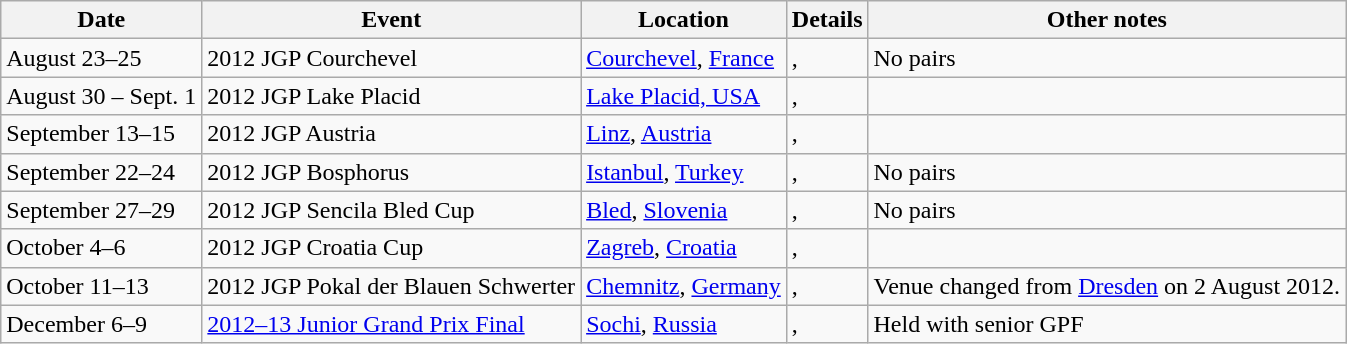<table class="wikitable">
<tr>
<th>Date</th>
<th>Event</th>
<th>Location</th>
<th>Details</th>
<th>Other notes</th>
</tr>
<tr>
<td>August 23–25</td>
<td>2012 JGP Courchevel</td>
<td><a href='#'>Courchevel</a>, <a href='#'>France</a></td>
<td>, </td>
<td>No pairs</td>
</tr>
<tr>
<td>August 30 – Sept. 1</td>
<td>2012 JGP Lake Placid</td>
<td><a href='#'>Lake Placid, USA</a></td>
<td>, </td>
<td></td>
</tr>
<tr>
<td>September 13–15</td>
<td>2012 JGP Austria</td>
<td><a href='#'>Linz</a>, <a href='#'>Austria</a></td>
<td>, </td>
<td></td>
</tr>
<tr>
<td>September 22–24</td>
<td>2012 JGP Bosphorus</td>
<td><a href='#'>Istanbul</a>, <a href='#'>Turkey</a></td>
<td>, </td>
<td>No pairs</td>
</tr>
<tr>
<td>September 27–29</td>
<td>2012 JGP Sencila Bled Cup</td>
<td><a href='#'>Bled</a>, <a href='#'>Slovenia</a></td>
<td>, </td>
<td>No pairs</td>
</tr>
<tr>
<td>October 4–6</td>
<td>2012 JGP Croatia Cup</td>
<td><a href='#'>Zagreb</a>, <a href='#'>Croatia</a></td>
<td>, </td>
<td></td>
</tr>
<tr>
<td>October 11–13</td>
<td>2012 JGP Pokal der Blauen Schwerter</td>
<td><a href='#'>Chemnitz</a>, <a href='#'>Germany</a></td>
<td>, </td>
<td>Venue changed from <a href='#'>Dresden</a> on 2 August 2012.</td>
</tr>
<tr>
<td>December 6–9</td>
<td><a href='#'>2012–13 Junior Grand Prix Final</a></td>
<td><a href='#'>Sochi</a>, <a href='#'>Russia</a></td>
<td>, </td>
<td>Held with senior GPF</td>
</tr>
</table>
